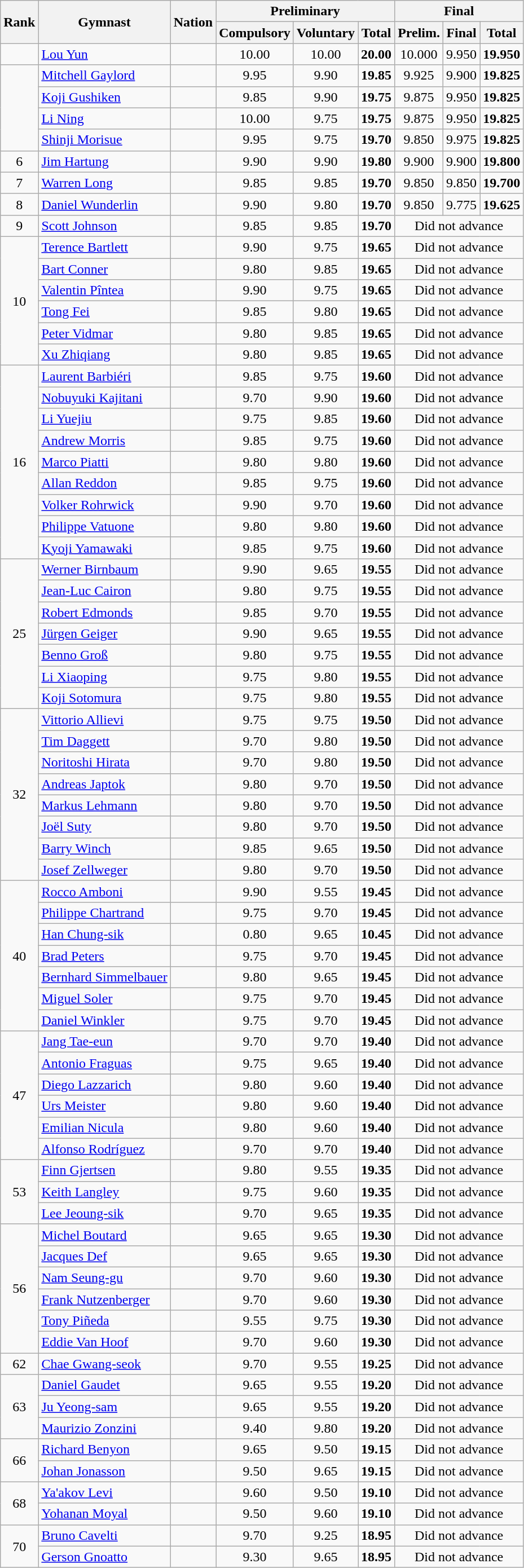<table class="wikitable sortable" style="text-align:center">
<tr>
<th rowspan=2>Rank</th>
<th rowspan=2>Gymnast</th>
<th rowspan=2>Nation</th>
<th colspan=3>Preliminary</th>
<th colspan=3>Final</th>
</tr>
<tr>
<th>Compulsory</th>
<th>Voluntary</th>
<th>Total</th>
<th> Prelim.</th>
<th>Final</th>
<th>Total</th>
</tr>
<tr>
<td></td>
<td align=left data-sort-value=Lou><a href='#'>Lou Yun</a></td>
<td align=left></td>
<td>10.00</td>
<td>10.00</td>
<td><strong>20.00</strong></td>
<td>10.000</td>
<td>9.950</td>
<td><strong>19.950</strong></td>
</tr>
<tr>
<td rowspan=4></td>
<td align=left data-sort-value=Gaylord><a href='#'>Mitchell Gaylord</a></td>
<td align=left></td>
<td>9.95</td>
<td>9.90</td>
<td><strong>19.85</strong></td>
<td>9.925</td>
<td>9.900</td>
<td><strong>19.825</strong></td>
</tr>
<tr>
<td align=left data-sort-value=Gushiken><a href='#'>Koji Gushiken</a></td>
<td align=left></td>
<td>9.85</td>
<td>9.90</td>
<td><strong>19.75</strong></td>
<td>9.875</td>
<td>9.950</td>
<td><strong>19.825</strong></td>
</tr>
<tr>
<td align=left data-sort-value=Li><a href='#'>Li Ning</a></td>
<td align=left></td>
<td>10.00</td>
<td>9.75</td>
<td><strong>19.75</strong></td>
<td>9.875</td>
<td>9.950</td>
<td><strong>19.825</strong></td>
</tr>
<tr>
<td align=left data-sort-value=Morisue><a href='#'>Shinji Morisue</a></td>
<td align=left></td>
<td>9.95</td>
<td>9.75</td>
<td><strong>19.70</strong></td>
<td>9.850</td>
<td>9.975</td>
<td><strong>19.825</strong></td>
</tr>
<tr>
<td>6</td>
<td align=left data-sort-value=Hartung><a href='#'>Jim Hartung</a></td>
<td align=left></td>
<td>9.90</td>
<td>9.90</td>
<td><strong>19.80</strong></td>
<td>9.900</td>
<td>9.900</td>
<td><strong>19.800</strong></td>
</tr>
<tr>
<td>7</td>
<td align=left data-sort-value=Long><a href='#'>Warren Long</a></td>
<td align=left></td>
<td>9.85</td>
<td>9.85</td>
<td><strong>19.70</strong></td>
<td>9.850</td>
<td>9.850</td>
<td><strong>19.700</strong></td>
</tr>
<tr>
<td>8</td>
<td align=left data-sort-value=Wunderlin><a href='#'>Daniel Wunderlin</a></td>
<td align=left></td>
<td>9.90</td>
<td>9.80</td>
<td><strong>19.70</strong></td>
<td>9.850</td>
<td>9.775</td>
<td><strong>19.625</strong></td>
</tr>
<tr>
<td>9</td>
<td align=left data-sort-value=Johnson><a href='#'>Scott Johnson</a></td>
<td align=left></td>
<td>9.85</td>
<td>9.85</td>
<td><strong>19.70</strong></td>
<td colspan=3 data-sort-value=0.00>Did not advance</td>
</tr>
<tr>
<td rowspan=6>10</td>
<td align=left data-sort-value=Bartlett><a href='#'>Terence Bartlett</a></td>
<td align=left></td>
<td>9.90</td>
<td>9.75</td>
<td><strong>19.65</strong></td>
<td colspan=3 data-sort-value=0.00>Did not advance</td>
</tr>
<tr>
<td align=left data-sort-value=Conner><a href='#'>Bart Conner</a></td>
<td align=left></td>
<td>9.80</td>
<td>9.85</td>
<td><strong>19.65</strong></td>
<td colspan=3 data-sort-value=0.00>Did not advance</td>
</tr>
<tr>
<td align=left data-sort-value=Pîntea><a href='#'>Valentin Pîntea</a></td>
<td align=left></td>
<td>9.90</td>
<td>9.75</td>
<td><strong>19.65</strong></td>
<td colspan=3 data-sort-value=0.00>Did not advance</td>
</tr>
<tr>
<td align=left data-sort-value=Tong><a href='#'>Tong Fei</a></td>
<td align=left></td>
<td>9.85</td>
<td>9.80</td>
<td><strong>19.65</strong></td>
<td colspan=3 data-sort-value=0.00>Did not advance</td>
</tr>
<tr>
<td align=left data-sort-value=Vidmar><a href='#'>Peter Vidmar</a></td>
<td align=left></td>
<td>9.80</td>
<td>9.85</td>
<td><strong>19.65</strong></td>
<td colspan=3 data-sort-value=0.00>Did not advance</td>
</tr>
<tr>
<td align=left data-sort-value=Xu><a href='#'>Xu Zhiqiang</a></td>
<td align=left></td>
<td>9.80</td>
<td>9.85</td>
<td><strong>19.65</strong></td>
<td colspan=3 data-sort-value=0.00>Did not advance</td>
</tr>
<tr>
<td rowspan=9>16</td>
<td align=left data-sort-value=Barbiéri><a href='#'>Laurent Barbiéri</a></td>
<td align=left></td>
<td>9.85</td>
<td>9.75</td>
<td><strong>19.60</strong></td>
<td colspan=3 data-sort-value=0.00>Did not advance</td>
</tr>
<tr>
<td align=left data-sort-value=Kajitani><a href='#'>Nobuyuki Kajitani</a></td>
<td align=left></td>
<td>9.70</td>
<td>9.90</td>
<td><strong>19.60</strong></td>
<td colspan=3 data-sort-value=0.00>Did not advance</td>
</tr>
<tr>
<td align=left data-sort-value=Li><a href='#'>Li Yuejiu</a></td>
<td align=left></td>
<td>9.75</td>
<td>9.85</td>
<td><strong>19.60</strong></td>
<td colspan=3 data-sort-value=0.00>Did not advance</td>
</tr>
<tr>
<td align=left data-sort-value=Morris><a href='#'>Andrew Morris</a></td>
<td align=left></td>
<td>9.85</td>
<td>9.75</td>
<td><strong>19.60</strong></td>
<td colspan=3 data-sort-value=0.00>Did not advance</td>
</tr>
<tr>
<td align=left data-sort-value=Piatti><a href='#'>Marco Piatti</a></td>
<td align=left></td>
<td>9.80</td>
<td>9.80</td>
<td><strong>19.60</strong></td>
<td colspan=3 data-sort-value=0.00>Did not advance</td>
</tr>
<tr>
<td align=left data-sort-value=Reddon><a href='#'>Allan Reddon</a></td>
<td align=left></td>
<td>9.85</td>
<td>9.75</td>
<td><strong>19.60</strong></td>
<td colspan=3 data-sort-value=0.00>Did not advance</td>
</tr>
<tr>
<td align=left data-sort-value=Rohrwick><a href='#'>Volker Rohrwick</a></td>
<td align=left></td>
<td>9.90</td>
<td>9.70</td>
<td><strong>19.60</strong></td>
<td colspan=3 data-sort-value=0.00>Did not advance</td>
</tr>
<tr>
<td align=left data-sort-value=Vatuone><a href='#'>Philippe Vatuone</a></td>
<td align=left></td>
<td>9.80</td>
<td>9.80</td>
<td><strong>19.60</strong></td>
<td colspan=3 data-sort-value=0.00>Did not advance</td>
</tr>
<tr>
<td align=left data-sort-value=Yamawaki><a href='#'>Kyoji Yamawaki</a></td>
<td align=left></td>
<td>9.85</td>
<td>9.75</td>
<td><strong>19.60</strong></td>
<td colspan=3 data-sort-value=0.00>Did not advance</td>
</tr>
<tr>
<td rowspan=7>25</td>
<td align=left data-sort-value=Birnbaum><a href='#'>Werner Birnbaum</a></td>
<td align=left></td>
<td>9.90</td>
<td>9.65</td>
<td><strong>19.55</strong></td>
<td colspan=3 data-sort-value=0.00>Did not advance</td>
</tr>
<tr>
<td align=left data-sort-value=Cairon><a href='#'>Jean-Luc Cairon</a></td>
<td align=left></td>
<td>9.80</td>
<td>9.75</td>
<td><strong>19.55</strong></td>
<td colspan=3 data-sort-value=0.00>Did not advance</td>
</tr>
<tr>
<td align=left data-sort-value=Edmonds><a href='#'>Robert Edmonds</a></td>
<td align=left></td>
<td>9.85</td>
<td>9.70</td>
<td><strong>19.55</strong></td>
<td colspan=3 data-sort-value=0.00>Did not advance</td>
</tr>
<tr>
<td align=left data-sort-value=Geiger><a href='#'>Jürgen Geiger</a></td>
<td align=left></td>
<td>9.90</td>
<td>9.65</td>
<td><strong>19.55</strong></td>
<td colspan=3 data-sort-value=0.00>Did not advance</td>
</tr>
<tr>
<td align=left data-sort-value=Groß><a href='#'>Benno Groß</a></td>
<td align=left></td>
<td>9.80</td>
<td>9.75</td>
<td><strong>19.55</strong></td>
<td colspan=3 data-sort-value=0.00>Did not advance</td>
</tr>
<tr>
<td align=left data-sort-value=Li><a href='#'>Li Xiaoping</a></td>
<td align=left></td>
<td>9.75</td>
<td>9.80</td>
<td><strong>19.55</strong></td>
<td colspan=3 data-sort-value=0.00>Did not advance</td>
</tr>
<tr>
<td align=left data-sort-value=Sotomura><a href='#'>Koji Sotomura</a></td>
<td align=left></td>
<td>9.75</td>
<td>9.80</td>
<td><strong>19.55</strong></td>
<td colspan=3 data-sort-value=0.00>Did not advance</td>
</tr>
<tr>
<td rowspan=8>32</td>
<td align=left data-sort-value=Allievi><a href='#'>Vittorio Allievi</a></td>
<td align=left></td>
<td>9.75</td>
<td>9.75</td>
<td><strong>19.50</strong></td>
<td colspan=3 data-sort-value=0.00>Did not advance</td>
</tr>
<tr>
<td align=left data-sort-value=Daggett><a href='#'>Tim Daggett</a></td>
<td align=left></td>
<td>9.70</td>
<td>9.80</td>
<td><strong>19.50</strong></td>
<td colspan=3 data-sort-value=0.00>Did not advance</td>
</tr>
<tr>
<td align=left data-sort-value=Hirata><a href='#'>Noritoshi Hirata</a></td>
<td align=left></td>
<td>9.70</td>
<td>9.80</td>
<td><strong>19.50</strong></td>
<td colspan=3 data-sort-value=0.00>Did not advance</td>
</tr>
<tr>
<td align=left data-sort-value=Japtok><a href='#'>Andreas Japtok</a></td>
<td align=left></td>
<td>9.80</td>
<td>9.70</td>
<td><strong>19.50</strong></td>
<td colspan=3 data-sort-value=0.00>Did not advance</td>
</tr>
<tr>
<td align=left data-sort-value=Lehmann><a href='#'>Markus Lehmann</a></td>
<td align=left></td>
<td>9.80</td>
<td>9.70</td>
<td><strong>19.50</strong></td>
<td colspan=3 data-sort-value=0.00>Did not advance</td>
</tr>
<tr>
<td align=left data-sort-value=Suty><a href='#'>Joël Suty</a></td>
<td align=left></td>
<td>9.80</td>
<td>9.70</td>
<td><strong>19.50</strong></td>
<td colspan=3 data-sort-value=0.00>Did not advance</td>
</tr>
<tr>
<td align=left data-sort-value=Winch><a href='#'>Barry Winch</a></td>
<td align=left></td>
<td>9.85</td>
<td>9.65</td>
<td><strong>19.50</strong></td>
<td colspan=3 data-sort-value=0.00>Did not advance</td>
</tr>
<tr>
<td align=left data-sort-value=Zellweger><a href='#'>Josef Zellweger</a></td>
<td align=left></td>
<td>9.80</td>
<td>9.70</td>
<td><strong>19.50</strong></td>
<td colspan=3 data-sort-value=0.00>Did not advance</td>
</tr>
<tr>
<td rowspan=7>40</td>
<td align=left data-sort-value=Amboni><a href='#'>Rocco Amboni</a></td>
<td align=left></td>
<td>9.90</td>
<td>9.55</td>
<td><strong>19.45</strong></td>
<td colspan=3 data-sort-value=0.00>Did not advance</td>
</tr>
<tr>
<td align=left data-sort-value=Chartrand><a href='#'>Philippe Chartrand</a></td>
<td align=left></td>
<td>9.75</td>
<td>9.70</td>
<td><strong>19.45</strong></td>
<td colspan=3 data-sort-value=0.00>Did not advance</td>
</tr>
<tr>
<td align=left data-sort-value=Han><a href='#'>Han Chung-sik</a></td>
<td align=left></td>
<td>0.80</td>
<td>9.65</td>
<td><strong>10.45</strong></td>
<td colspan=3 data-sort-value=0.00>Did not advance</td>
</tr>
<tr>
<td align=left data-sort-value=Peters><a href='#'>Brad Peters</a></td>
<td align=left></td>
<td>9.75</td>
<td>9.70</td>
<td><strong>19.45</strong></td>
<td colspan=3 data-sort-value=0.00>Did not advance</td>
</tr>
<tr>
<td align=left data-sort-value=Simmelbauer><a href='#'>Bernhard Simmelbauer</a></td>
<td align=left></td>
<td>9.80</td>
<td>9.65</td>
<td><strong>19.45</strong></td>
<td colspan=3 data-sort-value=0.00>Did not advance</td>
</tr>
<tr>
<td align=left data-sort-value=Soler><a href='#'>Miguel Soler</a></td>
<td align=left></td>
<td>9.75</td>
<td>9.70</td>
<td><strong>19.45</strong></td>
<td colspan=3 data-sort-value=0.00>Did not advance</td>
</tr>
<tr>
<td align=left data-sort-value=Winkler><a href='#'>Daniel Winkler</a></td>
<td align=left></td>
<td>9.75</td>
<td>9.70</td>
<td><strong>19.45</strong></td>
<td colspan=3 data-sort-value=0.00>Did not advance</td>
</tr>
<tr>
<td rowspan=6>47</td>
<td align=left data-sort-value=Jang><a href='#'>Jang Tae-eun</a></td>
<td align=left></td>
<td>9.70</td>
<td>9.70</td>
<td><strong>19.40</strong></td>
<td colspan=3 data-sort-value=0.00>Did not advance</td>
</tr>
<tr>
<td align=left data-sort-value=Fraguas><a href='#'>Antonio Fraguas</a></td>
<td align=left></td>
<td>9.75</td>
<td>9.65</td>
<td><strong>19.40</strong></td>
<td colspan=3 data-sort-value=0.00>Did not advance</td>
</tr>
<tr>
<td align=left data-sort-value=Lazzarich><a href='#'>Diego Lazzarich</a></td>
<td align=left></td>
<td>9.80</td>
<td>9.60</td>
<td><strong>19.40</strong></td>
<td colspan=3 data-sort-value=0.00>Did not advance</td>
</tr>
<tr>
<td align=left data-sort-value=Meister><a href='#'>Urs Meister</a></td>
<td align=left></td>
<td>9.80</td>
<td>9.60</td>
<td><strong>19.40</strong></td>
<td colspan=3 data-sort-value=0.00>Did not advance</td>
</tr>
<tr>
<td align=left data-sort-value=Nicula><a href='#'>Emilian Nicula</a></td>
<td align=left></td>
<td>9.80</td>
<td>9.60</td>
<td><strong>19.40</strong></td>
<td colspan=3 data-sort-value=0.00>Did not advance</td>
</tr>
<tr>
<td align=left data-sort-value=Rodríguez><a href='#'>Alfonso Rodríguez</a></td>
<td align=left></td>
<td>9.70</td>
<td>9.70</td>
<td><strong>19.40</strong></td>
<td colspan=3 data-sort-value=0.00>Did not advance</td>
</tr>
<tr>
<td rowspan=3>53</td>
<td align=left data-sort-value=Gjertsen><a href='#'>Finn Gjertsen</a></td>
<td align=left></td>
<td>9.80</td>
<td>9.55</td>
<td><strong>19.35</strong></td>
<td colspan=3 data-sort-value=0.00>Did not advance</td>
</tr>
<tr>
<td align=left data-sort-value=Langley><a href='#'>Keith Langley</a></td>
<td align=left></td>
<td>9.75</td>
<td>9.60</td>
<td><strong>19.35</strong></td>
<td colspan=3 data-sort-value=0.00>Did not advance</td>
</tr>
<tr>
<td align=left data-sort-value=Lee><a href='#'>Lee Jeoung-sik</a></td>
<td align=left></td>
<td>9.70</td>
<td>9.65</td>
<td><strong>19.35</strong></td>
<td colspan=3 data-sort-value=0.00>Did not advance</td>
</tr>
<tr>
<td rowspan=6>56</td>
<td align=left data-sort-value=Boutard><a href='#'>Michel Boutard</a></td>
<td align=left></td>
<td>9.65</td>
<td>9.65</td>
<td><strong>19.30</strong></td>
<td colspan=3 data-sort-value=0.00>Did not advance</td>
</tr>
<tr>
<td align=left data-sort-value=Def><a href='#'>Jacques Def</a></td>
<td align=left></td>
<td>9.65</td>
<td>9.65</td>
<td><strong>19.30</strong></td>
<td colspan=3 data-sort-value=0.00>Did not advance</td>
</tr>
<tr>
<td align=left data-sort-value=Nam><a href='#'>Nam Seung-gu</a></td>
<td align=left></td>
<td>9.70</td>
<td>9.60</td>
<td><strong>19.30</strong></td>
<td colspan=3 data-sort-value=0.00>Did not advance</td>
</tr>
<tr>
<td align=left data-sort-value=Nutzenberger><a href='#'>Frank Nutzenberger</a></td>
<td align=left></td>
<td>9.70</td>
<td>9.60</td>
<td><strong>19.30</strong></td>
<td colspan=3 data-sort-value=0.00>Did not advance</td>
</tr>
<tr>
<td align=left data-sort-value=Piñeda><a href='#'>Tony Piñeda</a></td>
<td align=left></td>
<td>9.55</td>
<td>9.75</td>
<td><strong>19.30</strong></td>
<td colspan=3 data-sort-value=0.00>Did not advance</td>
</tr>
<tr>
<td align=left data-sort-value=Van Hoof><a href='#'>Eddie Van Hoof</a></td>
<td align=left></td>
<td>9.70</td>
<td>9.60</td>
<td><strong>19.30</strong></td>
<td colspan=3 data-sort-value=0.00>Did not advance</td>
</tr>
<tr>
<td>62</td>
<td align=left data-sort-value=Chae><a href='#'>Chae Gwang-seok</a></td>
<td align=left></td>
<td>9.70</td>
<td>9.55</td>
<td><strong>19.25</strong></td>
<td colspan=3 data-sort-value=0.00>Did not advance</td>
</tr>
<tr>
<td rowspan=3>63</td>
<td align=left data-sort-value=Gaudet><a href='#'>Daniel Gaudet</a></td>
<td align=left></td>
<td>9.65</td>
<td>9.55</td>
<td><strong>19.20</strong></td>
<td colspan=3 data-sort-value=0.00>Did not advance</td>
</tr>
<tr>
<td align=left data-sort-value=Ju><a href='#'>Ju Yeong-sam</a></td>
<td align=left></td>
<td>9.65</td>
<td>9.55</td>
<td><strong>19.20</strong></td>
<td colspan=3 data-sort-value=0.00>Did not advance</td>
</tr>
<tr>
<td align=left data-sort-value=Zonzini><a href='#'>Maurizio Zonzini</a></td>
<td align=left></td>
<td>9.40</td>
<td>9.80</td>
<td><strong>19.20</strong></td>
<td colspan=3 data-sort-value=0.00>Did not advance</td>
</tr>
<tr>
<td rowspan=2>66</td>
<td align=left data-sort-value=Benyon><a href='#'>Richard Benyon</a></td>
<td align=left></td>
<td>9.65</td>
<td>9.50</td>
<td><strong>19.15</strong></td>
<td colspan=3 data-sort-value=0.00>Did not advance</td>
</tr>
<tr>
<td align=left data-sort-value=Jonasson><a href='#'>Johan Jonasson</a></td>
<td align=left></td>
<td>9.50</td>
<td>9.65</td>
<td><strong>19.15</strong></td>
<td colspan=3 data-sort-value=0.00>Did not advance</td>
</tr>
<tr>
<td rowspan=2>68</td>
<td align=left data-sort-value=Levi><a href='#'>Ya'akov Levi</a></td>
<td align=left></td>
<td>9.60</td>
<td>9.50</td>
<td><strong>19.10</strong></td>
<td colspan=3 data-sort-value=0.00>Did not advance</td>
</tr>
<tr>
<td align=left data-sort-value=Moyal><a href='#'>Yohanan Moyal</a></td>
<td align=left></td>
<td>9.50</td>
<td>9.60</td>
<td><strong>19.10</strong></td>
<td colspan=3 data-sort-value=0.00>Did not advance</td>
</tr>
<tr>
<td rowspan=2>70</td>
<td align=left data-sort-value=Cavelti><a href='#'>Bruno Cavelti</a></td>
<td align=left></td>
<td>9.70</td>
<td>9.25</td>
<td><strong>18.95</strong></td>
<td colspan=3 data-sort-value=0.00>Did not advance</td>
</tr>
<tr>
<td align=left data-sort-value=Gnoatto><a href='#'>Gerson Gnoatto</a></td>
<td align=left></td>
<td>9.30</td>
<td>9.65</td>
<td><strong>18.95</strong></td>
<td colspan=3 data-sort-value=0.00>Did not advance</td>
</tr>
</table>
